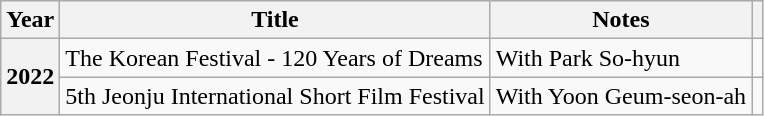<table class="wikitable plainrowheaders">
<tr>
<th scope="col">Year</th>
<th scope="col">Title</th>
<th scope="col">Notes</th>
<th scope="col" class="unsortable"></th>
</tr>
<tr>
<th scope="row" rowspan="2">2022</th>
<td>The Korean Festival - 120 Years of Dreams</td>
<td>With Park So-hyun</td>
<td style="text-align:center"></td>
</tr>
<tr>
<td>5th Jeonju International Short Film Festival</td>
<td>With Yoon Geum-seon-ah</td>
<td style="text-align:center"></td>
</tr>
</table>
